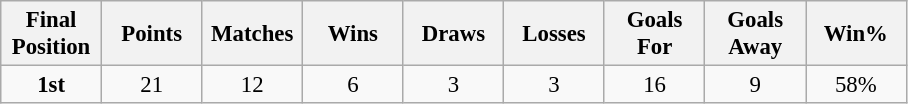<table class="wikitable" style="font-size: 95%; text-align: center;">
<tr>
<th width=60>Final Position</th>
<th width=60>Points</th>
<th width=60>Matches</th>
<th width=60>Wins</th>
<th width=60>Draws</th>
<th width=60>Losses</th>
<th width=60>Goals For</th>
<th width=60>Goals Away</th>
<th width=60>Win%</th>
</tr>
<tr>
<td><strong>1st</strong></td>
<td>21</td>
<td>12</td>
<td>6</td>
<td>3</td>
<td>3</td>
<td>16</td>
<td>9</td>
<td>58%</td>
</tr>
</table>
